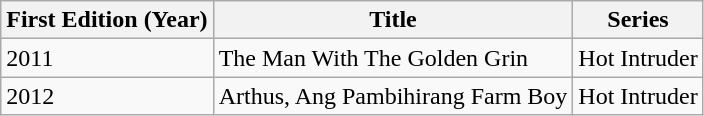<table class="wikitable sortable">
<tr>
<th>First Edition (Year)</th>
<th>Title</th>
<th>Series</th>
</tr>
<tr>
<td>2011</td>
<td>The Man With The Golden Grin</td>
<td>Hot Intruder</td>
</tr>
<tr>
<td>2012</td>
<td>Arthus, Ang Pambihirang Farm Boy</td>
<td>Hot Intruder</td>
</tr>
</table>
